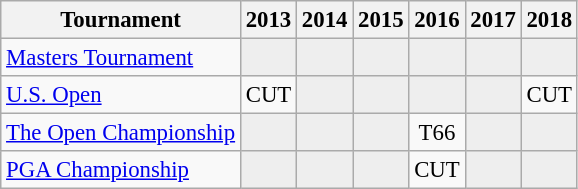<table class="wikitable" style="font-size:95%;text-align:center;">
<tr>
<th>Tournament</th>
<th>2013</th>
<th>2014</th>
<th>2015</th>
<th>2016</th>
<th>2017</th>
<th>2018</th>
</tr>
<tr>
<td align=left><a href='#'>Masters Tournament</a></td>
<td style="background:#eeeeee;"></td>
<td style="background:#eeeeee;"></td>
<td style="background:#eeeeee;"></td>
<td style="background:#eeeeee;"></td>
<td style="background:#eeeeee;"></td>
<td style="background:#eeeeee;"></td>
</tr>
<tr>
<td align=left><a href='#'>U.S. Open</a></td>
<td>CUT</td>
<td style="background:#eeeeee;"></td>
<td style="background:#eeeeee;"></td>
<td style="background:#eeeeee;"></td>
<td style="background:#eeeeee;"></td>
<td>CUT</td>
</tr>
<tr>
<td align=left><a href='#'>The Open Championship</a></td>
<td style="background:#eeeeee;"></td>
<td style="background:#eeeeee;"></td>
<td style="background:#eeeeee;"></td>
<td>T66</td>
<td style="background:#eeeeee;"></td>
<td style="background:#eeeeee;"></td>
</tr>
<tr>
<td align=left><a href='#'>PGA Championship</a></td>
<td style="background:#eeeeee;"></td>
<td style="background:#eeeeee;"></td>
<td style="background:#eeeeee;"></td>
<td>CUT</td>
<td style="background:#eeeeee;"></td>
<td style="background:#eeeeee;"></td>
</tr>
</table>
